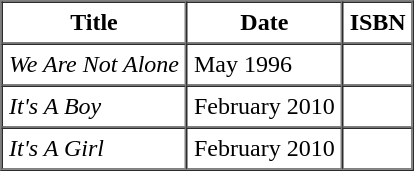<table border="1" cellpadding="4" cellspacing="0">
<tr>
<th>Title</th>
<th>Date</th>
<th>ISBN</th>
</tr>
<tr>
<td><em>We Are Not Alone</em></td>
<td>May 1996</td>
<td></td>
</tr>
<tr>
<td><em>It's A Boy</em></td>
<td>February 2010</td>
<td></td>
</tr>
<tr>
<td><em>It's A Girl</em></td>
<td>February 2010</td>
<td></td>
</tr>
</table>
